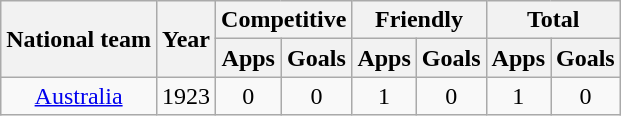<table class="wikitable" style="text-align:center">
<tr>
<th rowspan="2">National team</th>
<th rowspan="2">Year</th>
<th colspan="2">Competitive</th>
<th colspan="2">Friendly</th>
<th colspan="2">Total</th>
</tr>
<tr>
<th>Apps</th>
<th>Goals</th>
<th>Apps</th>
<th>Goals</th>
<th>Apps</th>
<th>Goals</th>
</tr>
<tr>
<td><a href='#'>Australia</a></td>
<td>1923</td>
<td>0</td>
<td>0</td>
<td>1</td>
<td>0</td>
<td>1</td>
<td>0</td>
</tr>
</table>
